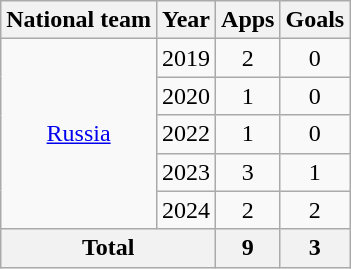<table class=wikitable style=text-align:center>
<tr>
<th>National team</th>
<th>Year</th>
<th>Apps</th>
<th>Goals</th>
</tr>
<tr>
<td rowspan=5><a href='#'>Russia</a></td>
<td>2019</td>
<td>2</td>
<td>0</td>
</tr>
<tr>
<td>2020</td>
<td>1</td>
<td>0</td>
</tr>
<tr>
<td>2022</td>
<td>1</td>
<td>0</td>
</tr>
<tr>
<td>2023</td>
<td>3</td>
<td>1</td>
</tr>
<tr>
<td>2024</td>
<td>2</td>
<td>2</td>
</tr>
<tr>
<th colspan=2>Total</th>
<th>9</th>
<th>3</th>
</tr>
</table>
